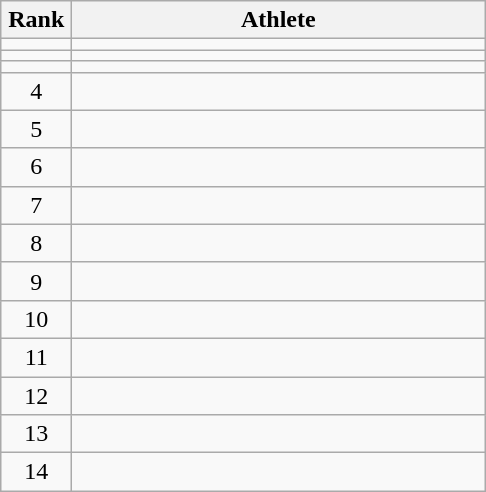<table class="wikitable" style="text-align: center;">
<tr>
<th width=40>Rank</th>
<th width=268>Athlete</th>
</tr>
<tr>
<td></td>
<td align="left"></td>
</tr>
<tr>
<td></td>
<td align="left"></td>
</tr>
<tr>
<td></td>
<td align="left"></td>
</tr>
<tr>
<td>4</td>
<td align="left"></td>
</tr>
<tr>
<td>5</td>
<td align="left"></td>
</tr>
<tr>
<td>6</td>
<td align="left"></td>
</tr>
<tr>
<td>7</td>
<td align="left"></td>
</tr>
<tr>
<td>8</td>
<td align="left"></td>
</tr>
<tr>
<td>9</td>
<td align="left"></td>
</tr>
<tr>
<td>10</td>
<td align="left"></td>
</tr>
<tr>
<td>11</td>
<td align="left"></td>
</tr>
<tr>
<td>12</td>
<td align="left"></td>
</tr>
<tr>
<td>13</td>
<td align="left"></td>
</tr>
<tr>
<td>14</td>
<td align="left"></td>
</tr>
</table>
